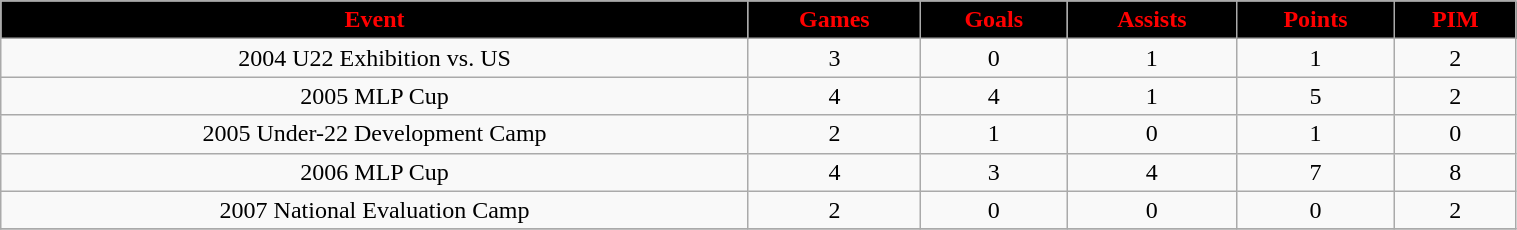<table class="wikitable" width="80%">
<tr align="center"  style="background:black;color:red;">
<td><strong>Event</strong></td>
<td><strong>Games</strong></td>
<td><strong>Goals</strong></td>
<td><strong>Assists</strong></td>
<td><strong>Points</strong></td>
<td><strong>PIM</strong></td>
</tr>
<tr align="center" bgcolor="">
<td>2004 U22 Exhibition vs. US</td>
<td>3</td>
<td>0</td>
<td>1</td>
<td>1</td>
<td>2</td>
</tr>
<tr align="center" bgcolor="">
<td>2005 MLP Cup</td>
<td>4</td>
<td>4</td>
<td>1</td>
<td>5</td>
<td>2</td>
</tr>
<tr align="center" bgcolor="">
<td>2005 Under-22 Development Camp</td>
<td>2</td>
<td>1</td>
<td>0</td>
<td>1</td>
<td>0</td>
</tr>
<tr align="center" bgcolor="">
<td>2006 MLP Cup</td>
<td>4</td>
<td>3</td>
<td>4</td>
<td>7</td>
<td>8</td>
</tr>
<tr align="center" bgcolor="">
<td>2007 National Evaluation Camp</td>
<td>2</td>
<td>0</td>
<td>0</td>
<td>0</td>
<td>2</td>
</tr>
<tr align="center" bgcolor="">
</tr>
</table>
